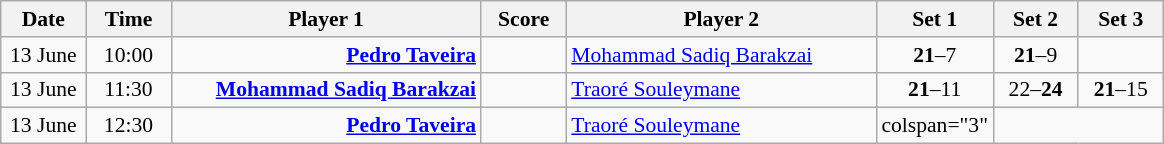<table class="wikitable" style="font-size:90%; text-align:center">
<tr>
<th width="50">Date</th>
<th width="50">Time</th>
<th width="200">Player 1</th>
<th width="50">Score</th>
<th width="200">Player 2</th>
<th width="50">Set 1</th>
<th width="50">Set 2</th>
<th width="50">Set 3</th>
</tr>
<tr>
<td>13 June</td>
<td>10:00</td>
<td align="right"><strong><a href='#'>Pedro Taveira</a> </strong></td>
<td></td>
<td align="left"> <a href='#'>Mohammad Sadiq Barakzai</a></td>
<td><strong>21</strong>–7</td>
<td><strong>21</strong>–9</td>
<td></td>
</tr>
<tr>
<td>13 June</td>
<td>11:30</td>
<td align="right"><strong><a href='#'>Mohammad Sadiq Barakzai</a> </strong></td>
<td></td>
<td align="left"> <a href='#'>Traoré Souleymane</a></td>
<td><strong>21</strong>–11</td>
<td>22–<strong>24</strong></td>
<td><strong>21</strong>–15</td>
</tr>
<tr>
<td>13 June</td>
<td>12:30</td>
<td align="right"><strong><a href='#'>Pedro Taveira</a> </strong></td>
<td></td>
<td align="left"> <a href='#'>Traoré Souleymane</a></td>
<td>colspan="3" </td>
</tr>
</table>
